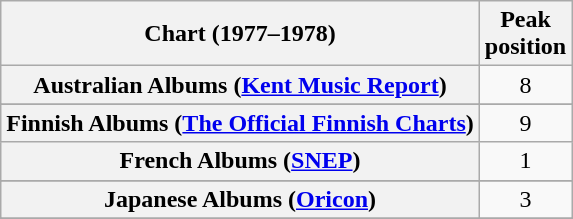<table class="wikitable sortable plainrowheaders" style="text-align:center">
<tr>
<th scope="col">Chart (1977–1978)</th>
<th scope="col">Peak<br>position</th>
</tr>
<tr>
<th scope="row">Australian Albums (<a href='#'>Kent Music Report</a>)</th>
<td>8</td>
</tr>
<tr>
</tr>
<tr>
</tr>
<tr>
</tr>
<tr>
<th scope="row">Finnish Albums (<a href='#'>The Official Finnish Charts</a>)</th>
<td>9</td>
</tr>
<tr>
<th scope="row">French Albums (<a href='#'>SNEP</a>)</th>
<td>1</td>
</tr>
<tr>
</tr>
<tr>
<th scope="row">Japanese Albums (<a href='#'>Oricon</a>)</th>
<td>3</td>
</tr>
<tr>
</tr>
<tr>
</tr>
<tr>
</tr>
<tr>
</tr>
<tr>
</tr>
</table>
